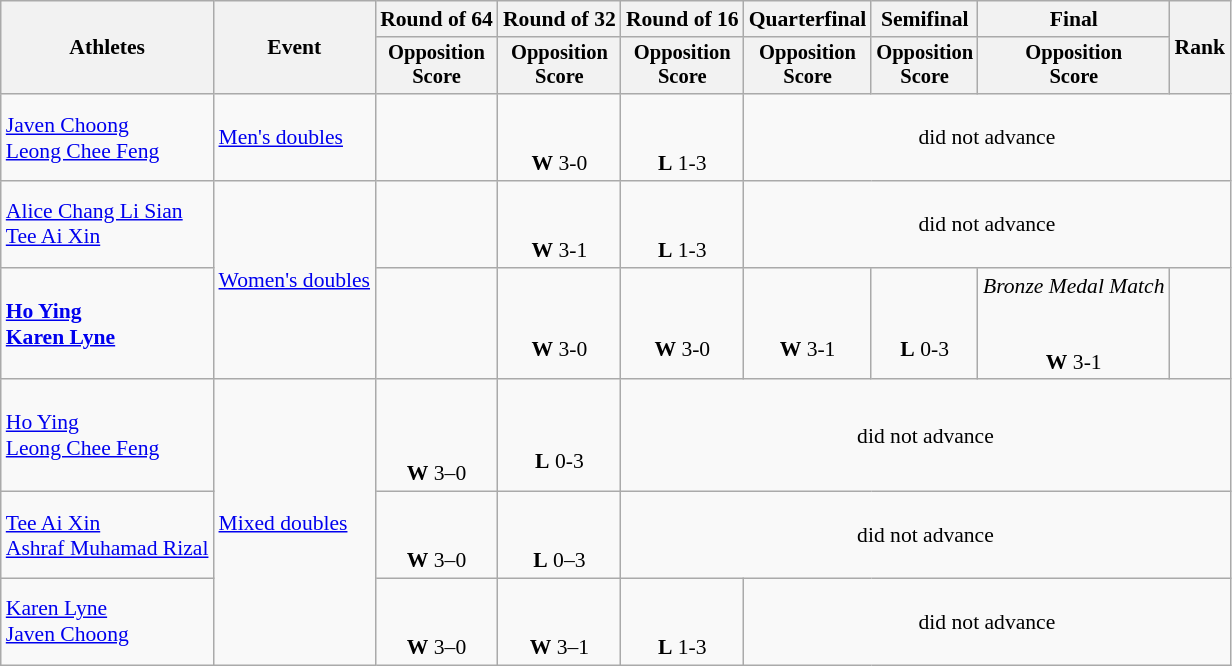<table class="wikitable" style="font-size:90%">
<tr>
<th rowspan=2>Athletes</th>
<th rowspan=2>Event</th>
<th>Round of 64</th>
<th>Round of 32</th>
<th>Round of 16</th>
<th>Quarterfinal</th>
<th>Semifinal</th>
<th>Final</th>
<th rowspan=2>Rank</th>
</tr>
<tr style="font-size:95%">
<th>Opposition<br>Score</th>
<th>Opposition<br>Score</th>
<th>Opposition<br>Score</th>
<th>Opposition<br>Score</th>
<th>Opposition<br>Score</th>
<th>Opposition<br>Score</th>
</tr>
<tr align=center>
<td align=left><a href='#'>Javen Choong</a><br><a href='#'>Leong Chee Feng</a></td>
<td align=left><a href='#'>Men's doubles</a></td>
<td></td>
<td><br><br><strong>W</strong> 3-0</td>
<td><br><br><strong>L</strong> 1-3</td>
<td colspan=4>did not advance</td>
</tr>
<tr align=center>
<td align=left><a href='#'>Alice Chang Li Sian</a><br><a href='#'>Tee Ai Xin</a></td>
<td align=left rowspan=2><a href='#'>Women's doubles</a></td>
<td></td>
<td><br><br><strong>W</strong> 3-1</td>
<td><br><br><strong>L</strong> 1-3</td>
<td colspan=4>did not advance</td>
</tr>
<tr align=center>
<td align=left><strong><a href='#'>Ho Ying</a></strong><br><strong><a href='#'>Karen Lyne</a></strong></td>
<td></td>
<td><br><br><strong>W</strong> 3-0</td>
<td><br><br><strong>W</strong> 3-0</td>
<td><br><br><strong>W</strong> 3-1</td>
<td><br><br><strong>L</strong> 0-3</td>
<td><em>Bronze Medal Match</em><br><br><br><strong>W</strong> 3-1</td>
<td></td>
</tr>
<tr align=center>
<td align=left><a href='#'>Ho Ying</a><br><a href='#'>Leong Chee Feng</a></td>
<td align=left rowspan=3><a href='#'>Mixed doubles</a></td>
<td><br><br><br><strong>W</strong> 3–0</td>
<td><br><br><strong>L</strong> 0-3</td>
<td colspan=5>did not advance</td>
</tr>
<tr align=center>
<td align=left><a href='#'>Tee Ai Xin</a><br><a href='#'>Ashraf Muhamad Rizal</a></td>
<td><br><br><strong>W</strong> 3–0</td>
<td><br><br><strong>L</strong> 0–3</td>
<td colspan=5>did not advance</td>
</tr>
<tr align=center>
<td align=left><a href='#'>Karen Lyne</a><br><a href='#'>Javen Choong</a></td>
<td><br><br><strong>W</strong> 3–0</td>
<td><br><br><strong>W</strong> 3–1</td>
<td><br><br><strong>L</strong> 1-3</td>
<td colspan=4>did not advance</td>
</tr>
</table>
